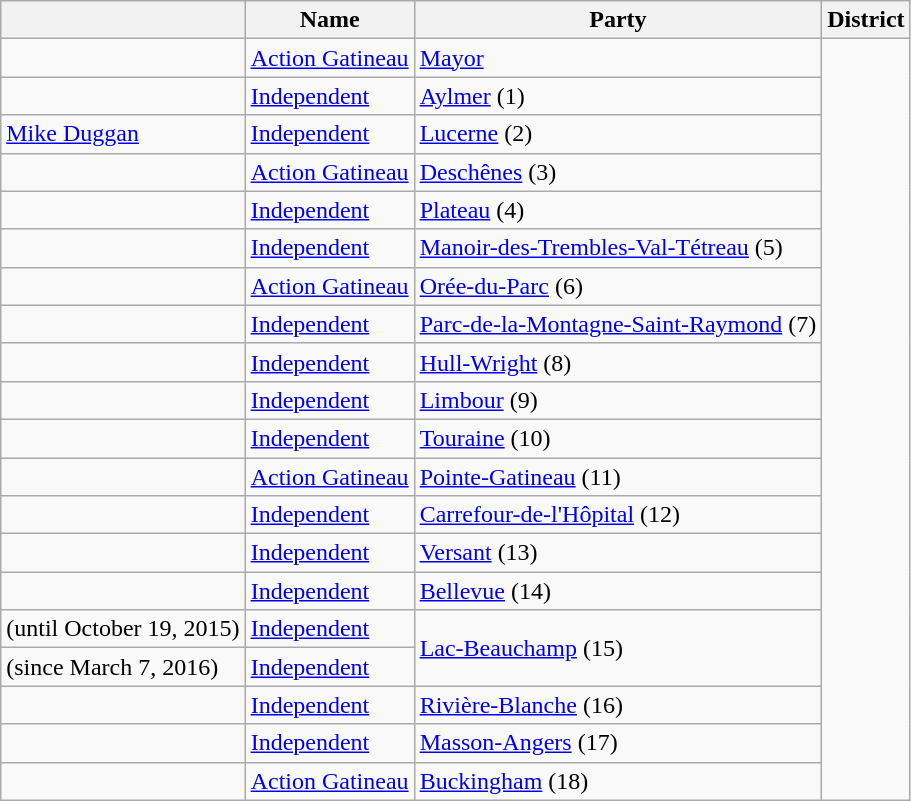<table class="wikitable sortable">
<tr>
<th></th>
<th>Name</th>
<th>Party</th>
<th>District</th>
</tr>
<tr>
<td><strong></strong></td>
<td><a href='#'>Action Gatineau</a></td>
<td><a href='#'>Mayor</a></td>
</tr>
<tr>
<td></td>
<td><a href='#'>Independent</a></td>
<td><a href='#'>Aylmer</a> (1)</td>
</tr>
<tr>
<td><a href='#'>Mike Duggan</a></td>
<td><a href='#'>Independent</a></td>
<td><a href='#'>Lucerne</a> (2)</td>
</tr>
<tr>
<td></td>
<td><a href='#'>Action Gatineau</a></td>
<td><a href='#'>Deschênes</a> (3)</td>
</tr>
<tr>
<td></td>
<td><a href='#'>Independent</a></td>
<td><a href='#'>Plateau</a> (4)</td>
</tr>
<tr>
<td></td>
<td><a href='#'>Independent</a></td>
<td><a href='#'>Manoir-des-Trembles-Val-Tétreau</a> (5)</td>
</tr>
<tr>
<td></td>
<td><a href='#'>Action Gatineau</a></td>
<td><a href='#'>Orée-du-Parc</a> (6)</td>
</tr>
<tr>
<td></td>
<td><a href='#'>Independent</a></td>
<td><a href='#'>Parc-de-la-Montagne-Saint-Raymond</a> (7)</td>
</tr>
<tr>
<td></td>
<td><a href='#'>Independent</a></td>
<td><a href='#'>Hull-Wright</a> (8)</td>
</tr>
<tr>
<td></td>
<td><a href='#'>Independent</a></td>
<td><a href='#'>Limbour</a> (9)</td>
</tr>
<tr>
<td></td>
<td><a href='#'>Independent</a></td>
<td><a href='#'>Touraine</a> (10)</td>
</tr>
<tr>
<td></td>
<td><a href='#'>Action Gatineau</a></td>
<td><a href='#'>Pointe-Gatineau</a> (11)</td>
</tr>
<tr>
<td></td>
<td><a href='#'>Independent</a></td>
<td><a href='#'>Carrefour-de-l'Hôpital</a> (12)</td>
</tr>
<tr>
<td></td>
<td><a href='#'>Independent</a></td>
<td><a href='#'>Versant</a> (13)</td>
</tr>
<tr>
<td></td>
<td><a href='#'>Independent</a></td>
<td><a href='#'>Bellevue</a> (14)</td>
</tr>
<tr>
<td> (until October 19, 2015)</td>
<td><a href='#'>Independent</a></td>
<td rowspan="2"><a href='#'>Lac-Beauchamp</a> (15)</td>
</tr>
<tr>
<td> (since March 7, 2016)</td>
<td><a href='#'>Independent</a></td>
</tr>
<tr>
<td></td>
<td><a href='#'>Independent</a></td>
<td><a href='#'>Rivière-Blanche</a> (16)</td>
</tr>
<tr>
<td></td>
<td><a href='#'>Independent</a></td>
<td><a href='#'>Masson-Angers</a> (17)</td>
</tr>
<tr>
<td></td>
<td><a href='#'>Action Gatineau</a></td>
<td><a href='#'>Buckingham</a> (18)</td>
</tr>
</table>
